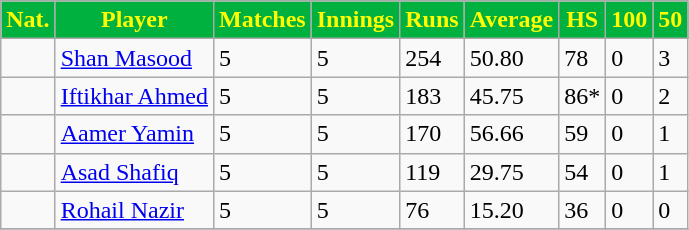<table class="wikitable sortable" style="font-size:100%">
<tr>
<th style="text-align:center; background:#00B13F; color:yellow;">Nat.</th>
<th style="text-align:center; background:#00B13F; color:yellow;">Player</th>
<th style="text-align:center; background:#00B13F; color:yellow;">Matches</th>
<th style="text-align:center; background:#00B13F; color:yellow;">Innings</th>
<th style="text-align:center; background:#00B13F; color:yellow;">Runs</th>
<th style="text-align:center; background:#00B13F; color:yellow;">Average</th>
<th style="text-align:center; background:#00B13F; color:yellow;">HS</th>
<th style="text-align:center; background:#00B13F; color:yellow;">100</th>
<th style="text-align:center; background:#00B13F; color:yellow;">50</th>
</tr>
<tr>
<td></td>
<td><a href='#'>Shan Masood</a></td>
<td>5</td>
<td>5</td>
<td>254</td>
<td>50.80</td>
<td>78</td>
<td>0</td>
<td>3</td>
</tr>
<tr>
<td></td>
<td><a href='#'>Iftikhar Ahmed</a></td>
<td>5</td>
<td>5</td>
<td>183</td>
<td>45.75</td>
<td>86*</td>
<td>0</td>
<td>2</td>
</tr>
<tr>
<td></td>
<td><a href='#'>Aamer Yamin</a></td>
<td>5</td>
<td>5</td>
<td>170</td>
<td>56.66</td>
<td>59</td>
<td>0</td>
<td>1</td>
</tr>
<tr>
<td></td>
<td><a href='#'>Asad Shafiq</a></td>
<td>5</td>
<td>5</td>
<td>119</td>
<td>29.75</td>
<td>54</td>
<td>0</td>
<td>1</td>
</tr>
<tr>
<td></td>
<td><a href='#'>Rohail Nazir</a></td>
<td>5</td>
<td>5</td>
<td>76</td>
<td>15.20</td>
<td>36</td>
<td>0</td>
<td>0</td>
</tr>
<tr>
</tr>
</table>
